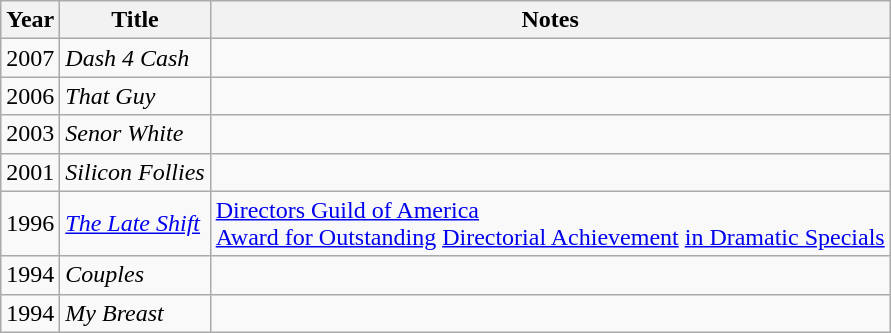<table class="wikitable">
<tr>
<th>Year</th>
<th>Title</th>
<th>Notes</th>
</tr>
<tr>
<td>2007</td>
<td><em>Dash 4 Cash</em></td>
<td></td>
</tr>
<tr>
<td>2006</td>
<td><em>That Guy</em></td>
<td></td>
</tr>
<tr>
<td>2003</td>
<td><em>Senor White</em></td>
<td></td>
</tr>
<tr>
<td>2001</td>
<td><em>Silicon Follies</em></td>
<td></td>
</tr>
<tr>
<td>1996</td>
<td><em><a href='#'>The Late Shift</a></em></td>
<td><a href='#'>Directors Guild of America</a><br><a href='#'>Award for Outstanding</a> 
<a href='#'>Directorial Achievement</a> 
<a href='#'>in Dramatic Specials</a></td>
</tr>
<tr>
<td>1994</td>
<td><em>Couples</em></td>
<td></td>
</tr>
<tr>
<td>1994</td>
<td><em>My Breast</em></td>
<td></td>
</tr>
</table>
